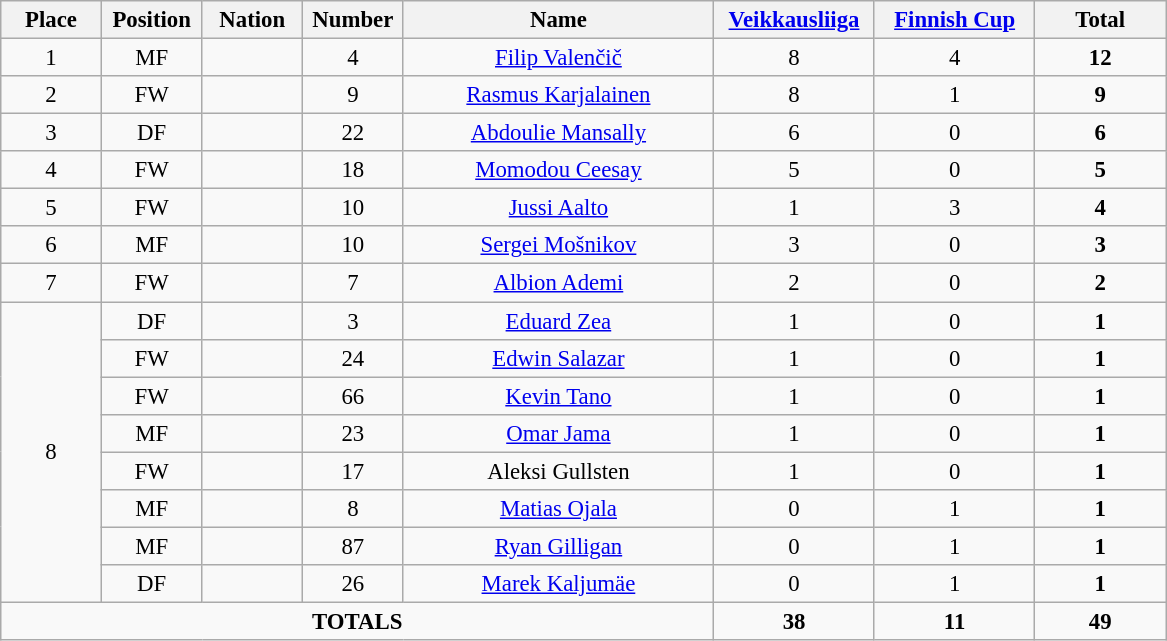<table class="wikitable" style="font-size: 95%; text-align: center;">
<tr>
<th width=60>Place</th>
<th width=60>Position</th>
<th width=60>Nation</th>
<th width=60>Number</th>
<th width=200>Name</th>
<th width=100><a href='#'>Veikkausliiga</a></th>
<th width=100><a href='#'>Finnish Cup</a></th>
<th width=80><strong>Total</strong></th>
</tr>
<tr>
<td>1</td>
<td>MF</td>
<td></td>
<td>4</td>
<td><a href='#'>Filip Valenčič</a></td>
<td>8</td>
<td>4</td>
<td><strong>12</strong></td>
</tr>
<tr>
<td>2</td>
<td>FW</td>
<td></td>
<td>9</td>
<td><a href='#'>Rasmus Karjalainen</a></td>
<td>8</td>
<td>1</td>
<td><strong>9</strong></td>
</tr>
<tr>
<td>3</td>
<td>DF</td>
<td></td>
<td>22</td>
<td><a href='#'>Abdoulie Mansally</a></td>
<td>6</td>
<td>0</td>
<td><strong>6</strong></td>
</tr>
<tr>
<td>4</td>
<td>FW</td>
<td></td>
<td>18</td>
<td><a href='#'>Momodou Ceesay</a></td>
<td>5</td>
<td>0</td>
<td><strong>5</strong></td>
</tr>
<tr>
<td>5</td>
<td>FW</td>
<td></td>
<td>10</td>
<td><a href='#'>Jussi Aalto</a></td>
<td>1</td>
<td>3</td>
<td><strong>4</strong></td>
</tr>
<tr>
<td>6</td>
<td>MF</td>
<td></td>
<td>10</td>
<td><a href='#'>Sergei Mošnikov</a></td>
<td>3</td>
<td>0</td>
<td><strong>3</strong></td>
</tr>
<tr>
<td>7</td>
<td>FW</td>
<td></td>
<td>7</td>
<td><a href='#'>Albion Ademi</a></td>
<td>2</td>
<td>0</td>
<td><strong>2</strong></td>
</tr>
<tr>
<td rowspan="8">8</td>
<td>DF</td>
<td></td>
<td>3</td>
<td><a href='#'>Eduard Zea</a></td>
<td>1</td>
<td>0</td>
<td><strong>1</strong></td>
</tr>
<tr>
<td>FW</td>
<td></td>
<td>24</td>
<td><a href='#'>Edwin Salazar</a></td>
<td>1</td>
<td>0</td>
<td><strong>1</strong></td>
</tr>
<tr>
<td>FW</td>
<td></td>
<td>66</td>
<td><a href='#'>Kevin Tano</a></td>
<td>1</td>
<td>0</td>
<td><strong>1</strong></td>
</tr>
<tr>
<td>MF</td>
<td></td>
<td>23</td>
<td><a href='#'>Omar Jama</a></td>
<td>1</td>
<td>0</td>
<td><strong>1</strong></td>
</tr>
<tr>
<td>FW</td>
<td></td>
<td>17</td>
<td>Aleksi Gullsten</td>
<td>1</td>
<td>0</td>
<td><strong>1</strong></td>
</tr>
<tr>
<td>MF</td>
<td></td>
<td>8</td>
<td><a href='#'>Matias Ojala</a></td>
<td>0</td>
<td>1</td>
<td><strong>1</strong></td>
</tr>
<tr>
<td>MF</td>
<td></td>
<td>87</td>
<td><a href='#'>Ryan Gilligan</a></td>
<td>0</td>
<td>1</td>
<td><strong>1</strong></td>
</tr>
<tr>
<td>DF</td>
<td></td>
<td>26</td>
<td><a href='#'>Marek Kaljumäe</a></td>
<td>0</td>
<td>1</td>
<td><strong>1</strong></td>
</tr>
<tr>
<td colspan="5"><strong>TOTALS</strong></td>
<td><strong>38</strong></td>
<td><strong>11</strong></td>
<td><strong>49</strong></td>
</tr>
</table>
